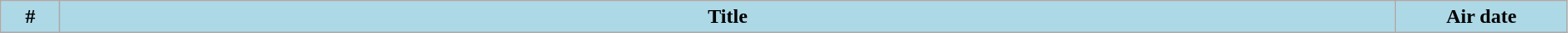<table class="wikitable plainrowheaders" style="width:99%; background:#fff;">
<tr>
<th style="background:#add8e6; width:40px;">#</th>
<th style="background: #add8e6;">Title</th>
<th style="background:#add8e6; width:130px;">Air date<br>





</th>
</tr>
</table>
